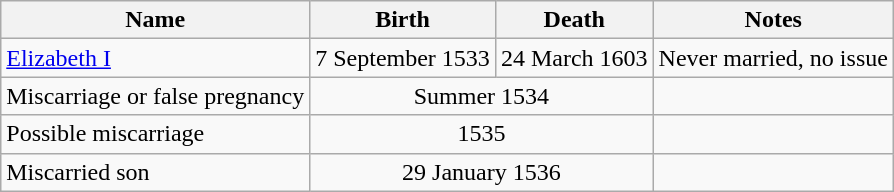<table class="wikitable">
<tr>
<th>Name</th>
<th>Birth</th>
<th>Death</th>
<th>Notes</th>
</tr>
<tr>
<td><a href='#'>Elizabeth I</a></td>
<td>7 September 1533</td>
<td>24 March 1603</td>
<td>Never married, no issue</td>
</tr>
<tr>
<td>Miscarriage or false pregnancy</td>
<td colspan=2 style="text-align: center;">Summer 1534</td>
<td></td>
</tr>
<tr>
<td>Possible miscarriage</td>
<td colspan="2" style="text-align: center;">1535</td>
<td></td>
</tr>
<tr>
<td>Miscarried son</td>
<td colspan=2 style="text-align: center;">29 January 1536</td>
<td></td>
</tr>
</table>
